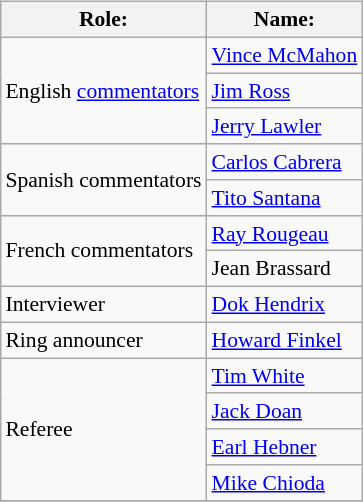<table class=wikitable style="font-size:90%; margin: 0.5em 0 0.5em 1em; float: right; clear: right;">
<tr>
<th>Role:</th>
<th>Name:</th>
</tr>
<tr>
<td rowspan="3">English <a href='#'>commentators</a></td>
<td><a href='#'>Vince McMahon</a></td>
</tr>
<tr>
<td><a href='#'>Jim Ross</a></td>
</tr>
<tr>
<td><a href='#'>Jerry Lawler</a></td>
</tr>
<tr>
<td rowspan="2">Spanish commentators</td>
<td><a href='#'>Carlos Cabrera</a></td>
</tr>
<tr>
<td><a href='#'>Tito Santana</a></td>
</tr>
<tr>
<td rowspan="2">French commentators</td>
<td><a href='#'>Ray Rougeau</a></td>
</tr>
<tr>
<td>Jean Brassard</td>
</tr>
<tr>
<td>Interviewer</td>
<td><a href='#'>Dok Hendrix</a></td>
</tr>
<tr>
<td>Ring announcer</td>
<td><a href='#'>Howard Finkel</a></td>
</tr>
<tr>
<td rowspan="4">Referee</td>
<td><a href='#'>Tim White</a></td>
</tr>
<tr>
<td><a href='#'>Jack Doan</a></td>
</tr>
<tr>
<td><a href='#'>Earl Hebner</a></td>
</tr>
<tr>
<td><a href='#'>Mike Chioda</a></td>
</tr>
<tr>
</tr>
</table>
